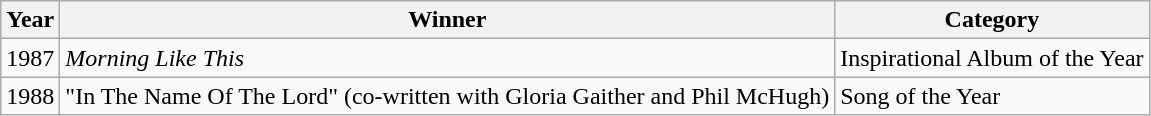<table class="wikitable">
<tr>
<th>Year</th>
<th>Winner</th>
<th>Category</th>
</tr>
<tr>
<td>1987</td>
<td><em>Morning Like This</em></td>
<td>Inspirational Album of the Year</td>
</tr>
<tr>
<td>1988</td>
<td>"In The Name Of The Lord" (co-written with Gloria Gaither and Phil McHugh)</td>
<td>Song of the Year</td>
</tr>
</table>
